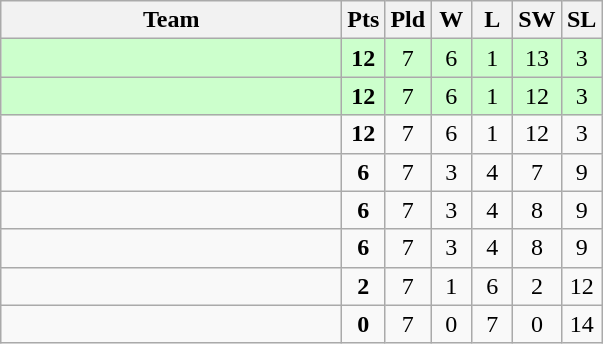<table class=wikitable style="text-align:center">
<tr>
<th width=220>Team</th>
<th width=20>Pts</th>
<th width=20>Pld</th>
<th width=20>W</th>
<th width=20>L</th>
<th width=20>SW</th>
<th width=20>SL</th>
</tr>
<tr bgcolor=#ccffcc>
<td align=left></td>
<td><strong>12</strong></td>
<td>7</td>
<td>6</td>
<td>1</td>
<td>13</td>
<td>3</td>
</tr>
<tr bgcolor=#ccffcc>
<td align=left></td>
<td><strong>12</strong></td>
<td>7</td>
<td>6</td>
<td>1</td>
<td>12</td>
<td>3</td>
</tr>
<tr>
<td align=left></td>
<td><strong>12</strong></td>
<td>7</td>
<td>6</td>
<td>1</td>
<td>12</td>
<td>3</td>
</tr>
<tr>
<td align=left></td>
<td><strong>6</strong></td>
<td>7</td>
<td>3</td>
<td>4</td>
<td>7</td>
<td>9</td>
</tr>
<tr>
<td align=left></td>
<td><strong>6</strong></td>
<td>7</td>
<td>3</td>
<td>4</td>
<td>8</td>
<td>9</td>
</tr>
<tr>
<td align=left></td>
<td><strong>6</strong></td>
<td>7</td>
<td>3</td>
<td>4</td>
<td>8</td>
<td>9</td>
</tr>
<tr>
<td align=left></td>
<td><strong>2</strong></td>
<td>7</td>
<td>1</td>
<td>6</td>
<td>2</td>
<td>12</td>
</tr>
<tr>
<td align=left></td>
<td><strong>0</strong></td>
<td>7</td>
<td>0</td>
<td>7</td>
<td>0</td>
<td>14</td>
</tr>
</table>
